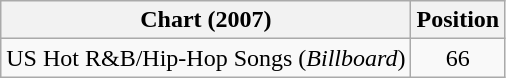<table class="wikitable">
<tr>
<th>Chart (2007)</th>
<th>Position</th>
</tr>
<tr>
<td>US Hot R&B/Hip-Hop Songs (<em>Billboard</em>)</td>
<td style="text-align:center;">66</td>
</tr>
</table>
